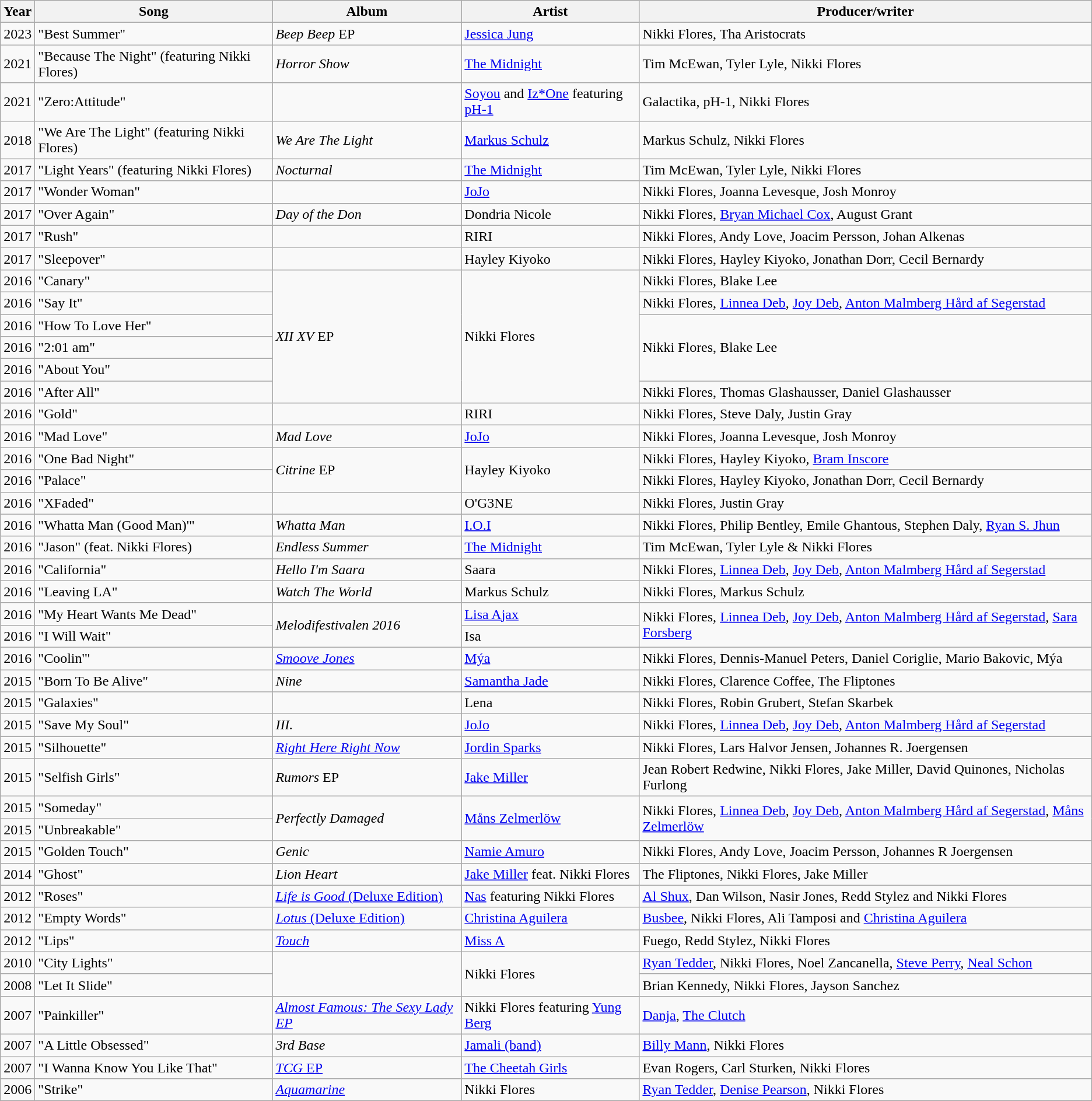<table class="wikitable plainrowheaders">
<tr>
<th>Year</th>
<th>Song</th>
<th>Album</th>
<th>Artist</th>
<th>Producer/writer</th>
</tr>
<tr>
<td>2023</td>
<td>"Best Summer"</td>
<td><em>Beep Beep</em> EP</td>
<td><a href='#'>Jessica Jung</a></td>
<td>Nikki Flores, Tha Aristocrats</td>
</tr>
<tr>
<td>2021</td>
<td>"Because The Night" (featuring Nikki Flores)</td>
<td><em>Horror Show</em></td>
<td><a href='#'>The Midnight</a></td>
<td>Tim McEwan, Tyler Lyle, Nikki Flores</td>
</tr>
<tr>
<td>2021</td>
<td>"Zero:Attitude"</td>
<td></td>
<td><a href='#'>Soyou</a> and <a href='#'>Iz*One</a> featuring <a href='#'>pH-1</a></td>
<td>Galactika, pH-1, Nikki Flores</td>
</tr>
<tr>
<td>2018</td>
<td>"We Are The Light" (featuring Nikki Flores)</td>
<td><em>We Are The Light</em></td>
<td><a href='#'>Markus Schulz</a></td>
<td>Markus Schulz, Nikki Flores</td>
</tr>
<tr>
<td>2017</td>
<td>"Light Years" (featuring Nikki Flores)</td>
<td><em>Nocturnal</em></td>
<td><a href='#'>The Midnight</a></td>
<td>Tim McEwan, Tyler Lyle, Nikki Flores</td>
</tr>
<tr>
<td>2017</td>
<td>"Wonder Woman"</td>
<td></td>
<td><a href='#'>JoJo</a></td>
<td>Nikki Flores, Joanna Levesque, Josh Monroy</td>
</tr>
<tr>
<td>2017</td>
<td>"Over Again"</td>
<td><em>Day of the Don</em></td>
<td>Dondria Nicole</td>
<td>Nikki Flores, <a href='#'>Bryan Michael Cox</a>, August Grant</td>
</tr>
<tr>
<td>2017</td>
<td>"Rush"</td>
<td></td>
<td>RIRI</td>
<td>Nikki Flores, Andy Love, Joacim Persson, Johan Alkenas</td>
</tr>
<tr>
<td>2017</td>
<td>"Sleepover"</td>
<td></td>
<td>Hayley Kiyoko</td>
<td>Nikki Flores, Hayley Kiyoko, Jonathan Dorr, Cecil Bernardy</td>
</tr>
<tr>
<td>2016</td>
<td>"Canary"</td>
<td rowspan="6"><em>XII XV</em> EP</td>
<td rowspan="6">Nikki Flores</td>
<td>Nikki Flores, Blake Lee</td>
</tr>
<tr>
<td>2016</td>
<td>"Say It"</td>
<td>Nikki Flores, <a href='#'>Linnea Deb</a>, <a href='#'>Joy Deb</a>, <a href='#'>Anton Malmberg Hård af Segerstad</a></td>
</tr>
<tr>
<td>2016</td>
<td>"How To Love Her"</td>
<td rowspan="3">Nikki Flores, Blake Lee</td>
</tr>
<tr>
<td>2016</td>
<td>"2:01 am"</td>
</tr>
<tr>
<td>2016</td>
<td>"About You"</td>
</tr>
<tr>
<td>2016</td>
<td>"After All"</td>
<td>Nikki Flores, Thomas Glashausser, Daniel Glashausser</td>
</tr>
<tr>
<td>2016</td>
<td>"Gold"</td>
<td></td>
<td>RIRI</td>
<td>Nikki Flores, Steve Daly, Justin Gray</td>
</tr>
<tr>
<td>2016</td>
<td>"Mad Love"</td>
<td><em>Mad Love</em></td>
<td><a href='#'>JoJo</a></td>
<td>Nikki Flores, Joanna Levesque, Josh Monroy</td>
</tr>
<tr>
<td>2016</td>
<td>"One Bad Night"</td>
<td rowspan="2"><em>Citrine</em> EP</td>
<td rowspan="2">Hayley Kiyoko</td>
<td>Nikki Flores, Hayley Kiyoko, <a href='#'>Bram Inscore</a></td>
</tr>
<tr>
<td>2016</td>
<td>"Palace"</td>
<td>Nikki Flores, Hayley Kiyoko, Jonathan Dorr, Cecil Bernardy</td>
</tr>
<tr>
<td>2016</td>
<td>"XFaded"</td>
<td></td>
<td>O'G3NE</td>
<td>Nikki Flores, Justin Gray</td>
</tr>
<tr>
<td>2016</td>
<td>"Whatta Man (Good Man)'"</td>
<td><em>Whatta Man</em></td>
<td><a href='#'>I.O.I</a></td>
<td>Nikki Flores, Philip Bentley, Emile Ghantous, Stephen Daly, <a href='#'>Ryan S. Jhun</a></td>
</tr>
<tr>
<td>2016</td>
<td>"Jason" (feat. Nikki Flores)</td>
<td><em>Endless Summer</em></td>
<td><a href='#'>The Midnight</a></td>
<td>Tim McEwan, Tyler Lyle & Nikki Flores</td>
</tr>
<tr>
<td>2016</td>
<td>"California"</td>
<td><em>Hello I'm Saara</em></td>
<td>Saara</td>
<td>Nikki Flores, <a href='#'>Linnea Deb</a>, <a href='#'>Joy Deb</a>, <a href='#'>Anton Malmberg Hård af Segerstad</a></td>
</tr>
<tr>
<td>2016</td>
<td>"Leaving LA"</td>
<td><em>Watch The World</em></td>
<td>Markus Schulz</td>
<td>Nikki Flores, Markus Schulz</td>
</tr>
<tr>
<td>2016</td>
<td>"My Heart Wants Me Dead"</td>
<td rowspan="2"><em>Melodifestivalen 2016</em></td>
<td><a href='#'>Lisa Ajax</a></td>
<td rowspan="2">Nikki Flores, <a href='#'>Linnea Deb</a>, <a href='#'>Joy Deb</a>, <a href='#'>Anton Malmberg Hård af Segerstad</a>, <a href='#'>Sara Forsberg</a></td>
</tr>
<tr>
<td>2016</td>
<td>"I Will Wait"</td>
<td>Isa</td>
</tr>
<tr>
<td>2016</td>
<td>"Coolin'"</td>
<td><em><a href='#'>Smoove Jones</a></em></td>
<td><a href='#'>Mýa</a></td>
<td>Nikki Flores, Dennis-Manuel Peters, Daniel Coriglie, Mario Bakovic, Mýa</td>
</tr>
<tr>
<td>2015</td>
<td>"Born To Be Alive"</td>
<td><em>Nine</em></td>
<td><a href='#'>Samantha Jade</a></td>
<td>Nikki Flores, Clarence Coffee, The Fliptones</td>
</tr>
<tr>
<td>2015</td>
<td>"Galaxies"</td>
<td></td>
<td>Lena</td>
<td>Nikki Flores, Robin Grubert, Stefan Skarbek</td>
</tr>
<tr>
<td>2015</td>
<td>"Save My Soul"</td>
<td><em>III.</em></td>
<td><a href='#'>JoJo</a></td>
<td>Nikki Flores, <a href='#'>Linnea Deb</a>, <a href='#'>Joy Deb</a>, <a href='#'>Anton Malmberg Hård af Segerstad</a></td>
</tr>
<tr>
<td>2015</td>
<td>"Silhouette"</td>
<td><em><a href='#'>Right Here Right Now</a></em></td>
<td><a href='#'>Jordin Sparks</a></td>
<td>Nikki Flores, Lars Halvor Jensen, Johannes R. Joergensen</td>
</tr>
<tr>
<td>2015</td>
<td>"Selfish Girls"</td>
<td><em>Rumors</em> EP</td>
<td><a href='#'>Jake Miller</a></td>
<td>Jean Robert Redwine, Nikki Flores, Jake Miller, David Quinones, Nicholas Furlong</td>
</tr>
<tr>
<td>2015</td>
<td>"Someday"</td>
<td rowspan="2"><em>Perfectly Damaged</em></td>
<td rowspan="2"><a href='#'>Måns Zelmerlöw</a></td>
<td rowspan="2">Nikki Flores, <a href='#'>Linnea Deb</a>, <a href='#'>Joy Deb</a>, <a href='#'>Anton Malmberg Hård af Segerstad</a>, <a href='#'>Måns Zelmerlöw</a></td>
</tr>
<tr>
<td>2015</td>
<td>"Unbreakable"</td>
</tr>
<tr>
<td>2015</td>
<td>"Golden Touch"</td>
<td><em>Genic</em></td>
<td><a href='#'>Namie Amuro</a></td>
<td>Nikki Flores, Andy Love, Joacim Persson, Johannes R Joergensen</td>
</tr>
<tr>
<td>2014</td>
<td>"Ghost"</td>
<td><em>Lion Heart</em></td>
<td><a href='#'>Jake Miller</a> feat. Nikki Flores</td>
<td>The Fliptones, Nikki Flores, Jake Miller</td>
</tr>
<tr>
<td>2012</td>
<td>"Roses"</td>
<td><a href='#'><em>Life is Good</em> (Deluxe Edition)</a></td>
<td><a href='#'>Nas</a> featuring Nikki Flores</td>
<td><a href='#'>Al Shux</a>, Dan Wilson, Nasir Jones, Redd Stylez and Nikki Flores</td>
</tr>
<tr>
<td>2012</td>
<td>"Empty Words"</td>
<td><a href='#'><em>Lotus</em> (Deluxe Edition)</a></td>
<td><a href='#'>Christina Aguilera</a></td>
<td><a href='#'>Busbee</a>, Nikki Flores, Ali Tamposi and <a href='#'>Christina Aguilera</a></td>
</tr>
<tr>
<td>2012</td>
<td>"Lips"</td>
<td><em><a href='#'>Touch</a></em></td>
<td><a href='#'>Miss A</a></td>
<td>Fuego, Redd Stylez, Nikki Flores</td>
</tr>
<tr>
<td>2010</td>
<td>"City Lights"</td>
<td rowspan="2"></td>
<td rowspan="2">Nikki Flores</td>
<td><a href='#'>Ryan Tedder</a>, Nikki Flores, Noel Zancanella, <a href='#'>Steve Perry</a>, <a href='#'>Neal Schon</a></td>
</tr>
<tr>
<td>2008</td>
<td>"Let It Slide"</td>
<td>Brian Kennedy, Nikki Flores, Jayson Sanchez</td>
</tr>
<tr>
<td>2007</td>
<td>"Painkiller"</td>
<td><em><a href='#'>Almost Famous: The Sexy Lady EP</a></em></td>
<td>Nikki Flores featuring <a href='#'>Yung Berg</a></td>
<td><a href='#'>Danja</a>, <a href='#'>The Clutch</a></td>
</tr>
<tr>
<td>2007</td>
<td>"A Little Obsessed"</td>
<td><em>3rd Base</em></td>
<td><a href='#'>Jamali (band)</a></td>
<td><a href='#'>Billy Mann</a>, Nikki Flores</td>
</tr>
<tr>
<td>2007</td>
<td>"I Wanna Know You Like That"</td>
<td><a href='#'><em>TCG</em> EP</a></td>
<td><a href='#'>The Cheetah Girls</a></td>
<td>Evan Rogers, Carl Sturken, Nikki Flores</td>
</tr>
<tr>
<td>2006</td>
<td>"Strike"</td>
<td><em><a href='#'>Aquamarine</a></em></td>
<td>Nikki Flores</td>
<td><a href='#'>Ryan Tedder</a>, <a href='#'>Denise Pearson</a>, Nikki Flores</td>
</tr>
</table>
